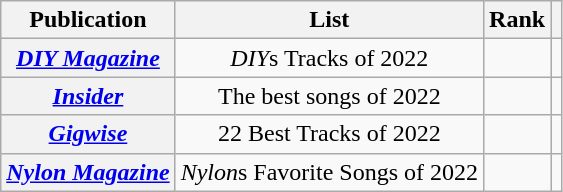<table class="wikitable sortable plainrowheaders" style="text-align:center;">
<tr>
<th>Publication</th>
<th class="unsortable">List</th>
<th>Rank</th>
<th class="unsortable"></th>
</tr>
<tr>
<th scope="row"><em><a href='#'>DIY Magazine</a></em></th>
<td><em>DIY</em>s Tracks of 2022</td>
<td></td>
<td></td>
</tr>
<tr>
<th scope="row"><em><a href='#'>Insider</a></em></th>
<td>The best songs of 2022</td>
<td></td>
<td></td>
</tr>
<tr>
<th scope="row"><em><a href='#'>Gigwise</a></em></th>
<td>22 Best Tracks of 2022</td>
<td></td>
<td></td>
</tr>
<tr>
<th scope="row"><em><a href='#'>Nylon Magazine</a></em></th>
<td><em>Nylon</em>s Favorite Songs of 2022</td>
<td></td>
<td></td>
</tr>
</table>
